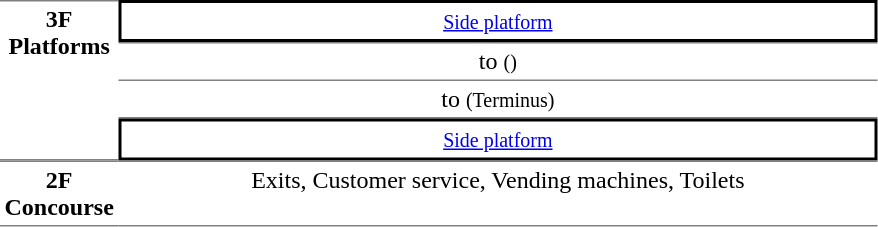<table table border=0 cellspacing=0 cellpadding=3>
<tr>
<td style="border-bottom:solid 1px gray; border-top:solid 1px gray;text-align:center" rowspan="4" valign=top><strong>3F<br>Platforms</strong></td>
<td style="border-right:solid 2px black;border-left:solid 2px black;border-top:solid 2px black;border-bottom:solid 2px black;text-align:center;" colspan=2><small><a href='#'>Side platform</a></small></td>
</tr>
<tr>
<td style="border-bottom:solid 1px gray; border-top:solid 1px gray;text-align:center;">  to  <small>()</small></td>
</tr>
<tr>
<td style="border-bottom:solid 1px gray;text-align:center;"> to  <small>(Terminus)</small> </td>
</tr>
<tr>
<td style="border-right:solid 2px black;border-left:solid 2px black;border-top:solid 2px black;border-bottom:solid 2px black;text-align:center;" colspan=2><small><a href='#'>Side platform</a></small></td>
</tr>
<tr>
<td style="border-bottom:solid 1px gray; border-top:solid 1px gray;text-align:center" valign=top><strong>2F<br>Concourse</strong></td>
<td style="border-bottom:solid 1px gray; border-top:solid 1px gray;text-align:center;" valign=top width=500>Exits, Customer service, Vending machines, Toilets</td>
</tr>
</table>
